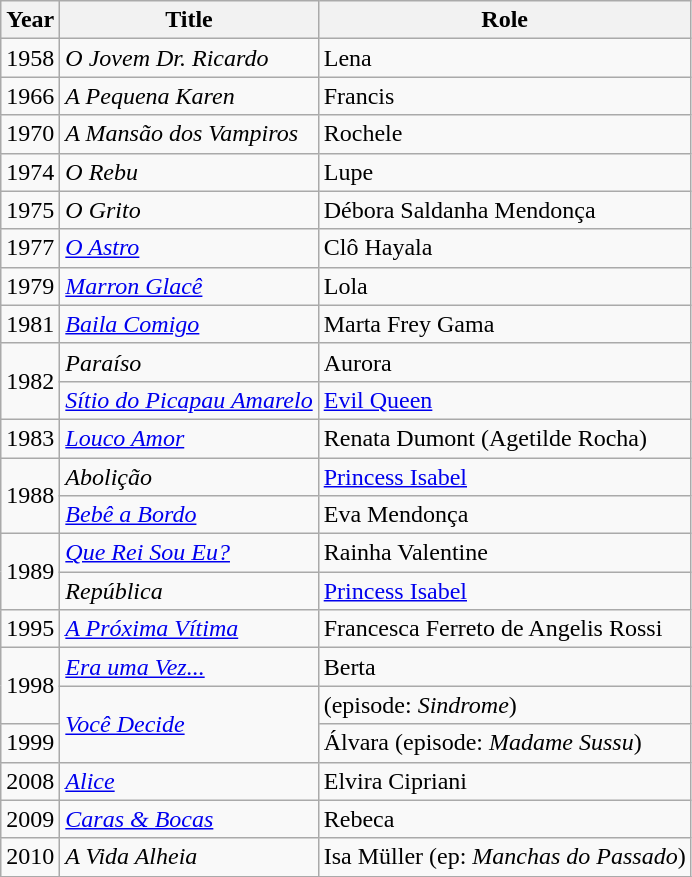<table class="wikitable">
<tr>
<th>Year</th>
<th>Title</th>
<th>Role</th>
</tr>
<tr>
<td>1958</td>
<td><em>O Jovem Dr. Ricardo</em></td>
<td>Lena</td>
</tr>
<tr>
<td>1966</td>
<td><em>A Pequena Karen</em></td>
<td>Francis</td>
</tr>
<tr>
<td>1970</td>
<td><em>A Mansão dos Vampiros</em></td>
<td>Rochele</td>
</tr>
<tr>
<td>1974</td>
<td><em>O Rebu</em></td>
<td>Lupe</td>
</tr>
<tr>
<td>1975</td>
<td><em>O Grito</em></td>
<td>Débora Saldanha Mendonça</td>
</tr>
<tr>
<td>1977</td>
<td><em><a href='#'>O Astro</a></em></td>
<td>Clô Hayala</td>
</tr>
<tr>
<td>1979</td>
<td><em><a href='#'>Marron Glacê</a></em></td>
<td>Lola</td>
</tr>
<tr>
<td>1981</td>
<td><em><a href='#'>Baila Comigo</a></em></td>
<td>Marta Frey Gama</td>
</tr>
<tr>
<td rowspan=2>1982</td>
<td><em>Paraíso</em></td>
<td>Aurora</td>
</tr>
<tr>
<td><em><a href='#'>Sítio do Picapau Amarelo</a></em></td>
<td><a href='#'>Evil Queen</a></td>
</tr>
<tr>
<td>1983</td>
<td><em><a href='#'>Louco Amor</a></em></td>
<td>Renata Dumont (Agetilde Rocha)</td>
</tr>
<tr>
<td rowspan=2>1988</td>
<td><em>Abolição</em></td>
<td><a href='#'>Princess Isabel</a></td>
</tr>
<tr>
<td><em><a href='#'>Bebê a Bordo</a></em></td>
<td>Eva Mendonça</td>
</tr>
<tr>
<td rowspan=2>1989</td>
<td><em><a href='#'>Que Rei Sou Eu?</a></em></td>
<td>Rainha Valentine</td>
</tr>
<tr>
<td><em>República</em></td>
<td><a href='#'>Princess Isabel</a></td>
</tr>
<tr>
<td>1995</td>
<td><em><a href='#'>A Próxima Vítima</a></em></td>
<td>Francesca Ferreto de Angelis Rossi</td>
</tr>
<tr>
<td rowspan=2>1998</td>
<td><em><a href='#'>Era uma Vez...</a></em></td>
<td>Berta</td>
</tr>
<tr>
<td rowspan=2><em><a href='#'>Você Decide</a></em></td>
<td>(episode: <em>Sindrome</em>)</td>
</tr>
<tr>
<td>1999</td>
<td>Álvara (episode: <em>Madame Sussu</em>)</td>
</tr>
<tr>
<td>2008</td>
<td><em><a href='#'>Alice</a></em></td>
<td>Elvira Cipriani</td>
</tr>
<tr>
<td>2009</td>
<td><em><a href='#'>Caras & Bocas</a></em></td>
<td>Rebeca</td>
</tr>
<tr>
<td>2010</td>
<td><em>A Vida Alheia</em></td>
<td>Isa Müller (ep: <em>Manchas do Passado</em>)</td>
</tr>
<tr>
</tr>
</table>
